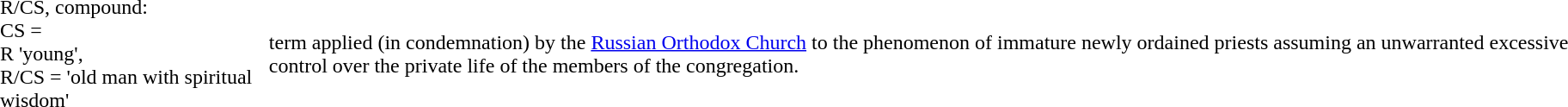<table cellpadding="4" style="text-align: left;">
<tr>
<td></td>
<td></td>
<td>R/CS, compound: <br>CS   =<br>R   'young', <br> R/CS   = 'old man with spiritual wisdom'</td>
<td>term applied (in condemnation) by the <a href='#'>Russian Orthodox Church</a> to the phenomenon of immature newly ordained priests assuming an unwarranted excessive control over the private life of the members of the congregation.</td>
</tr>
</table>
